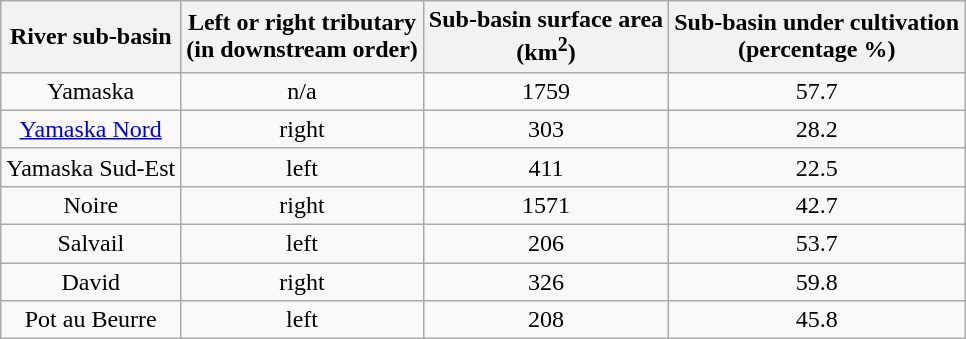<table class="wikitable" style="text-align:center">
<tr>
<th>River sub-basin</th>
<th>Left or right tributary<br>(in downstream order)</th>
<th>Sub-basin surface area<br>(km<sup>2</sup>)</th>
<th>Sub-basin under cultivation<br>(percentage %)</th>
</tr>
<tr>
<td>Yamaska</td>
<td>n/a</td>
<td>1759</td>
<td>57.7</td>
</tr>
<tr>
<td><a href='#'>Yamaska Nord</a></td>
<td>right</td>
<td>303</td>
<td>28.2</td>
</tr>
<tr>
<td>Yamaska Sud-Est</td>
<td>left</td>
<td>411</td>
<td>22.5</td>
</tr>
<tr>
<td>Noire</td>
<td>right</td>
<td>1571</td>
<td>42.7</td>
</tr>
<tr>
<td>Salvail</td>
<td>left</td>
<td>206</td>
<td>53.7</td>
</tr>
<tr>
<td>David</td>
<td>right</td>
<td>326</td>
<td>59.8</td>
</tr>
<tr>
<td>Pot au Beurre</td>
<td>left</td>
<td>208</td>
<td>45.8</td>
</tr>
</table>
